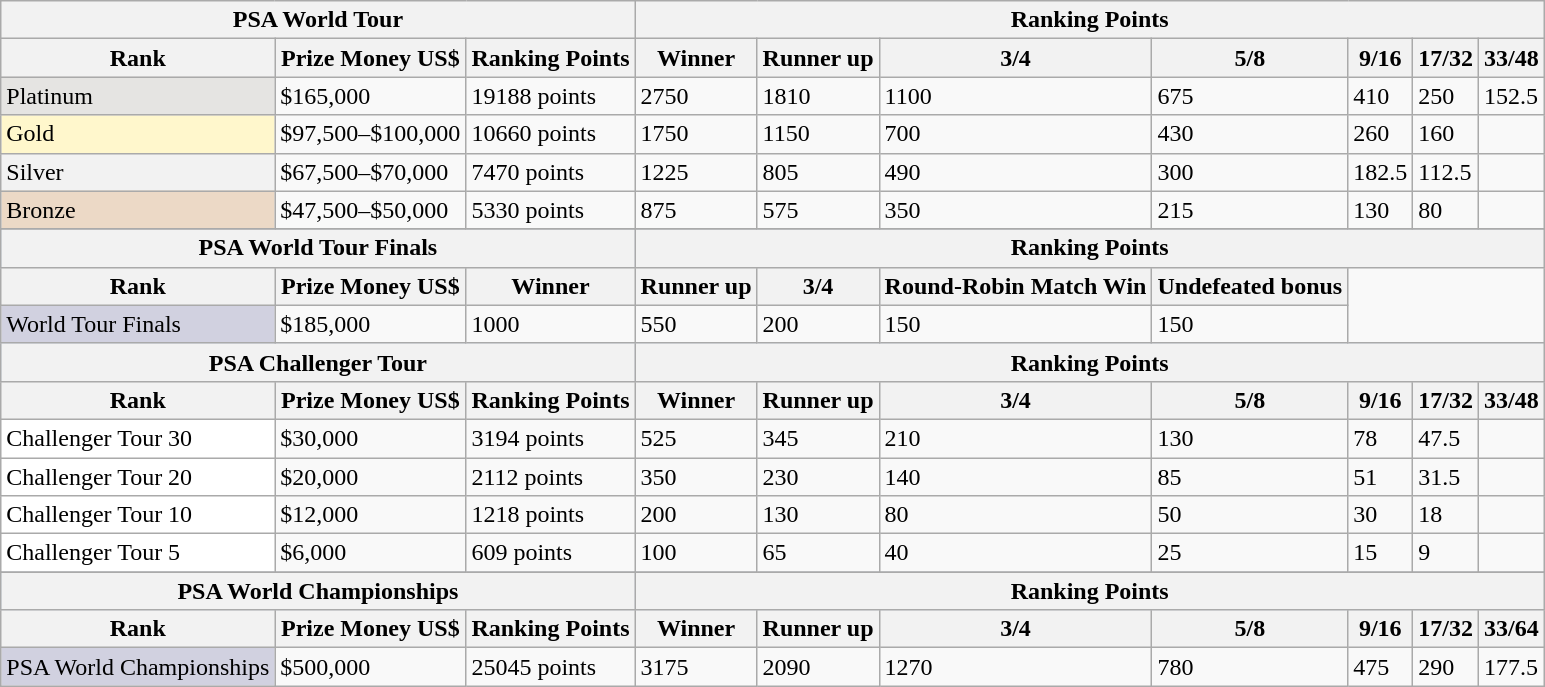<table class="wikitable">
<tr>
<th colspan=3>PSA World Tour</th>
<th colspan=7>Ranking Points</th>
</tr>
<tr>
<th>Rank</th>
<th>Prize Money US$</th>
<th>Ranking Points</th>
<th>Winner</th>
<th>Runner up</th>
<th>3/4</th>
<th>5/8</th>
<th>9/16</th>
<th>17/32</th>
<th>33/48</th>
</tr>
<tr>
<td style="background:#E5E4E2;">Platinum</td>
<td>$165,000</td>
<td>19188 points</td>
<td>2750</td>
<td>1810</td>
<td>1100</td>
<td>675</td>
<td>410</td>
<td>250</td>
<td>152.5</td>
</tr>
<tr>
<td style="background:#fff7cc;">Gold</td>
<td>$97,500–$100,000</td>
<td>10660 points</td>
<td>1750</td>
<td>1150</td>
<td>700</td>
<td>430</td>
<td>260</td>
<td>160</td>
<td></td>
</tr>
<tr>
<td style="background:#f2f2f2;">Silver</td>
<td>$67,500–$70,000</td>
<td>7470 points</td>
<td>1225</td>
<td>805</td>
<td>490</td>
<td>300</td>
<td>182.5</td>
<td>112.5</td>
<td></td>
</tr>
<tr>
<td style="background:#ecd9c6;">Bronze</td>
<td>$47,500–$50,000</td>
<td>5330 points</td>
<td>875</td>
<td>575</td>
<td>350</td>
<td>215</td>
<td>130</td>
<td>80</td>
<td></td>
</tr>
<tr>
</tr>
<tr style="background:#d1e4fd">
<th colspan=3>PSA World Tour Finals</th>
<th colspan=7>Ranking Points</th>
</tr>
<tr>
<th>Rank</th>
<th>Prize Money US$</th>
<th>Winner</th>
<th>Runner up</th>
<th>3/4</th>
<th>Round-Robin Match Win</th>
<th>Undefeated bonus</th>
</tr>
<tr>
<td style="background:#d1d1e0;">World Tour Finals</td>
<td>$185,000</td>
<td>1000</td>
<td>550</td>
<td>200</td>
<td>150</td>
<td>150</td>
</tr>
<tr style="background:#d1e4fd">
<th colspan=3>PSA Challenger Tour</th>
<th colspan=7>Ranking Points</th>
</tr>
<tr>
<th>Rank</th>
<th>Prize Money US$</th>
<th>Ranking Points</th>
<th>Winner</th>
<th>Runner up</th>
<th>3/4</th>
<th>5/8</th>
<th>9/16</th>
<th>17/32</th>
<th>33/48</th>
</tr>
<tr>
<td style="background:#fff;">Challenger Tour 30</td>
<td>$30,000</td>
<td>3194 points</td>
<td>525</td>
<td>345</td>
<td>210</td>
<td>130</td>
<td>78</td>
<td>47.5</td>
<td></td>
</tr>
<tr>
<td style="background:#fff;">Challenger Tour 20</td>
<td>$20,000</td>
<td>2112 points</td>
<td>350</td>
<td>230</td>
<td>140</td>
<td>85</td>
<td>51</td>
<td>31.5</td>
<td></td>
</tr>
<tr>
<td style="background:#fff;">Challenger Tour 10</td>
<td>$12,000</td>
<td>1218 points</td>
<td>200</td>
<td>130</td>
<td>80</td>
<td>50</td>
<td>30</td>
<td>18</td>
<td></td>
</tr>
<tr>
<td style="background:#fff;">Challenger Tour 5</td>
<td>$6,000</td>
<td>609 points</td>
<td>100</td>
<td>65</td>
<td>40</td>
<td>25</td>
<td>15</td>
<td>9</td>
<td></td>
</tr>
<tr>
</tr>
<tr style="background:#d1e4fd">
<th colspan=3>PSA World Championships</th>
<th colspan=7>Ranking Points</th>
</tr>
<tr>
<th>Rank</th>
<th>Prize Money US$</th>
<th>Ranking Points</th>
<th>Winner</th>
<th>Runner up</th>
<th>3/4</th>
<th>5/8</th>
<th>9/16</th>
<th>17/32</th>
<th>33/64</th>
</tr>
<tr>
<td style="background:#d1d1e0;">PSA World Championships</td>
<td>$500,000</td>
<td>25045 points</td>
<td>3175</td>
<td>2090</td>
<td>1270</td>
<td>780</td>
<td>475</td>
<td>290</td>
<td>177.5</td>
</tr>
</table>
